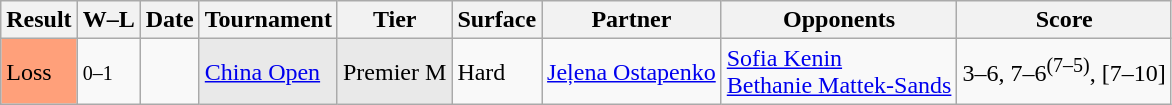<table class="sortable wikitable">
<tr>
<th>Result</th>
<th class="unsortable">W–L</th>
<th>Date</th>
<th>Tournament</th>
<th>Tier</th>
<th>Surface</th>
<th>Partner</th>
<th>Opponents</th>
<th class="unsortable">Score</th>
</tr>
<tr>
<td bgcolor=ffa07a>Loss</td>
<td><small>0–1</small></td>
<td><a href='#'></a></td>
<td bgcolor=e9e9e9><a href='#'>China Open</a></td>
<td bgcolor=e9e9e9>Premier M</td>
<td>Hard</td>
<td> <a href='#'>Jeļena Ostapenko</a></td>
<td> <a href='#'>Sofia Kenin</a> <br>  <a href='#'>Bethanie Mattek-Sands</a></td>
<td>3–6, 7–6<sup>(7–5)</sup>, [7–10]</td>
</tr>
</table>
